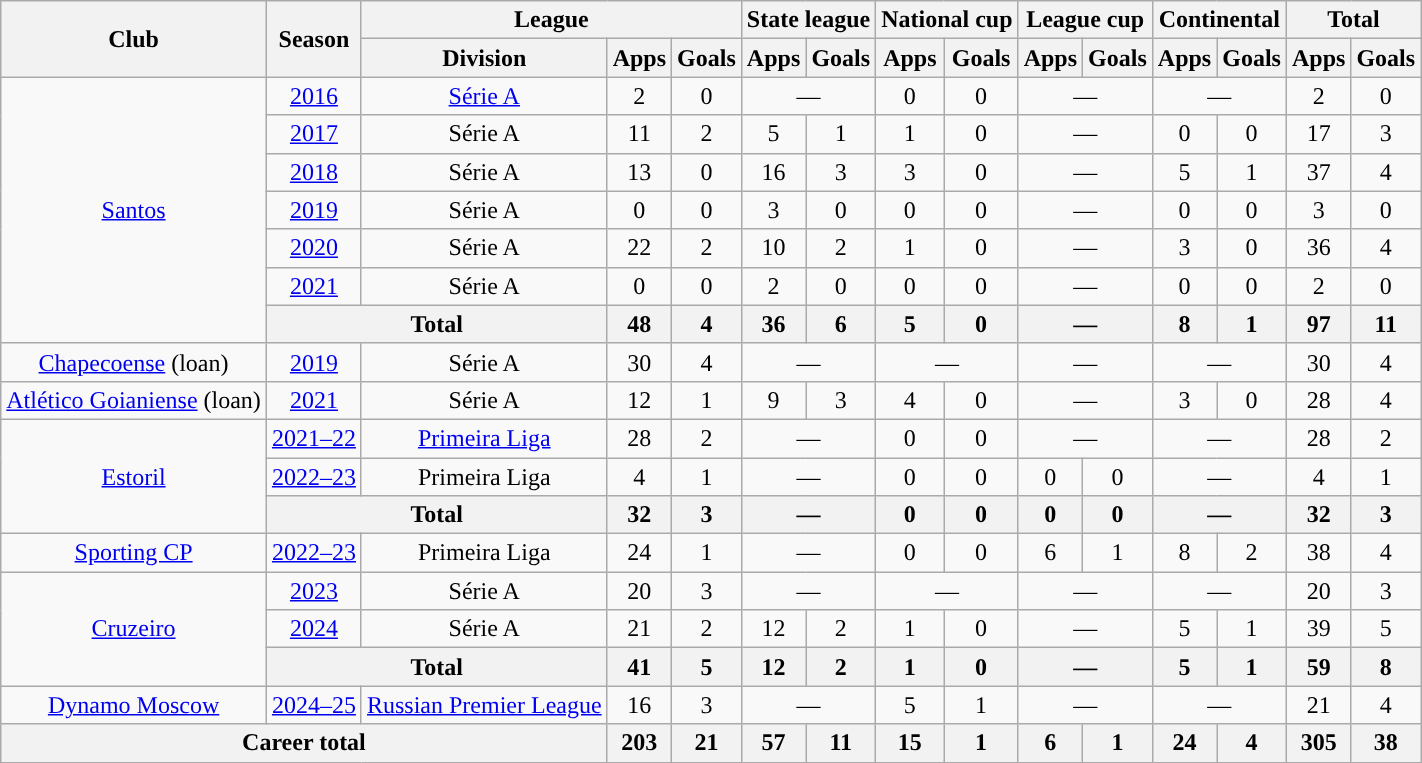<table class="wikitable" style="text-align: center;">
<tr>
<th rowspan="2">Club</th>
<th rowspan="2">Season</th>
<th colspan="3">League</th>
<th colspan="2">State league</th>
<th colspan="2">National cup</th>
<th colspan='2"'>League cup</th>
<th colspan="2">Continental</th>
<th colspan="2">Total</th>
</tr>
<tr>
<th>Division</th>
<th>Apps</th>
<th>Goals</th>
<th>Apps</th>
<th>Goals</th>
<th>Apps</th>
<th>Goals</th>
<th>Apps</th>
<th>Goals</th>
<th>Apps</th>
<th>Goals</th>
<th>Apps</th>
<th>Goals</th>
</tr>
<tr>
<td rowspan="7" valign="center"><a href='#'>Santos</a></td>
<td><a href='#'>2016</a></td>
<td><a href='#'>Série A</a></td>
<td>2</td>
<td>0</td>
<td colspan="2">—</td>
<td>0</td>
<td>0</td>
<td colspan="2">—</td>
<td colspan="2">—</td>
<td>2</td>
<td>0</td>
</tr>
<tr>
<td><a href='#'>2017</a></td>
<td>Série A</td>
<td>11</td>
<td>2</td>
<td>5</td>
<td>1</td>
<td>1</td>
<td>0</td>
<td colspan="2">—</td>
<td>0</td>
<td>0</td>
<td>17</td>
<td>3</td>
</tr>
<tr>
<td><a href='#'>2018</a></td>
<td>Série A</td>
<td>13</td>
<td>0</td>
<td>16</td>
<td>3</td>
<td>3</td>
<td>0</td>
<td colspan="2">—</td>
<td>5</td>
<td>1</td>
<td>37</td>
<td>4</td>
</tr>
<tr>
<td><a href='#'>2019</a></td>
<td>Série A</td>
<td>0</td>
<td>0</td>
<td>3</td>
<td>0</td>
<td>0</td>
<td>0</td>
<td colspan="2">—</td>
<td>0</td>
<td>0</td>
<td>3</td>
<td>0</td>
</tr>
<tr>
<td><a href='#'>2020</a></td>
<td>Série A</td>
<td>22</td>
<td>2</td>
<td>10</td>
<td>2</td>
<td>1</td>
<td>0</td>
<td colspan="2">—</td>
<td>3</td>
<td>0</td>
<td>36</td>
<td>4</td>
</tr>
<tr>
<td><a href='#'>2021</a></td>
<td>Série A</td>
<td>0</td>
<td>0</td>
<td>2</td>
<td>0</td>
<td>0</td>
<td>0</td>
<td colspan="2">—</td>
<td>0</td>
<td>0</td>
<td>2</td>
<td>0</td>
</tr>
<tr>
<th colspan="2">Total</th>
<th>48</th>
<th>4</th>
<th>36</th>
<th>6</th>
<th>5</th>
<th>0</th>
<th colspan="2">—</th>
<th>8</th>
<th>1</th>
<th>97</th>
<th>11</th>
</tr>
<tr>
<td valign="center"><a href='#'>Chapecoense</a> (loan)</td>
<td><a href='#'>2019</a></td>
<td>Série A</td>
<td>30</td>
<td>4</td>
<td colspan="2">—</td>
<td colspan="2">—</td>
<td colspan="2">—</td>
<td colspan="2">—</td>
<td>30</td>
<td>4</td>
</tr>
<tr>
<td valign="center"><a href='#'>Atlético Goianiense</a> (loan)</td>
<td><a href='#'>2021</a></td>
<td>Série A</td>
<td>12</td>
<td>1</td>
<td>9</td>
<td>3</td>
<td>4</td>
<td>0</td>
<td colspan="2">—</td>
<td>3</td>
<td>0</td>
<td>28</td>
<td>4</td>
</tr>
<tr>
<td rowspan="3"><a href='#'>Estoril</a></td>
<td><a href='#'>2021–22</a></td>
<td><a href='#'>Primeira Liga</a></td>
<td>28</td>
<td>2</td>
<td colspan="2">—</td>
<td>0</td>
<td>0</td>
<td colspan="2">—</td>
<td colspan="2">—</td>
<td>28</td>
<td>2</td>
</tr>
<tr>
<td><a href='#'>2022–23</a></td>
<td>Primeira Liga</td>
<td>4</td>
<td>1</td>
<td colspan="2">—</td>
<td>0</td>
<td>0</td>
<td>0</td>
<td>0</td>
<td colspan="2">—</td>
<td>4</td>
<td>1</td>
</tr>
<tr>
<th colspan="2">Total</th>
<th>32</th>
<th>3</th>
<th colspan="2">—</th>
<th>0</th>
<th>0</th>
<th>0</th>
<th>0</th>
<th colspan="2">—</th>
<th>32</th>
<th>3</th>
</tr>
<tr>
<td><a href='#'>Sporting CP</a></td>
<td><a href='#'>2022–23</a></td>
<td>Primeira Liga</td>
<td>24</td>
<td>1</td>
<td colspan="2">—</td>
<td>0</td>
<td>0</td>
<td>6</td>
<td>1</td>
<td>8</td>
<td>2</td>
<td>38</td>
<td>4</td>
</tr>
<tr>
<td rowspan="3"><a href='#'>Cruzeiro</a></td>
<td><a href='#'>2023</a></td>
<td>Série A</td>
<td>20</td>
<td>3</td>
<td colspan="2">—</td>
<td colspan="2">—</td>
<td colspan="2">—</td>
<td colspan="2">—</td>
<td>20</td>
<td>3</td>
</tr>
<tr>
<td><a href='#'>2024</a></td>
<td>Série A</td>
<td>21</td>
<td>2</td>
<td>12</td>
<td>2</td>
<td>1</td>
<td>0</td>
<td colspan="2">—</td>
<td>5</td>
<td>1</td>
<td>39</td>
<td>5</td>
</tr>
<tr>
<th colspan="2">Total</th>
<th>41</th>
<th>5</th>
<th>12</th>
<th>2</th>
<th>1</th>
<th>0</th>
<th colspan="2">—</th>
<th>5</th>
<th>1</th>
<th>59</th>
<th>8</th>
</tr>
<tr>
<td><a href='#'>Dynamo Moscow</a></td>
<td><a href='#'>2024–25</a></td>
<td><a href='#'>Russian Premier League</a></td>
<td>16</td>
<td>3</td>
<td colspan="2">—</td>
<td>5</td>
<td>1</td>
<td colspan="2">—</td>
<td colspan="2">—</td>
<td>21</td>
<td>4</td>
</tr>
<tr>
<th colspan="3">Career total</th>
<th>203</th>
<th>21</th>
<th>57</th>
<th>11</th>
<th>15</th>
<th>1</th>
<th>6</th>
<th>1</th>
<th>24</th>
<th>4</th>
<th>305</th>
<th>38</th>
</tr>
</table>
